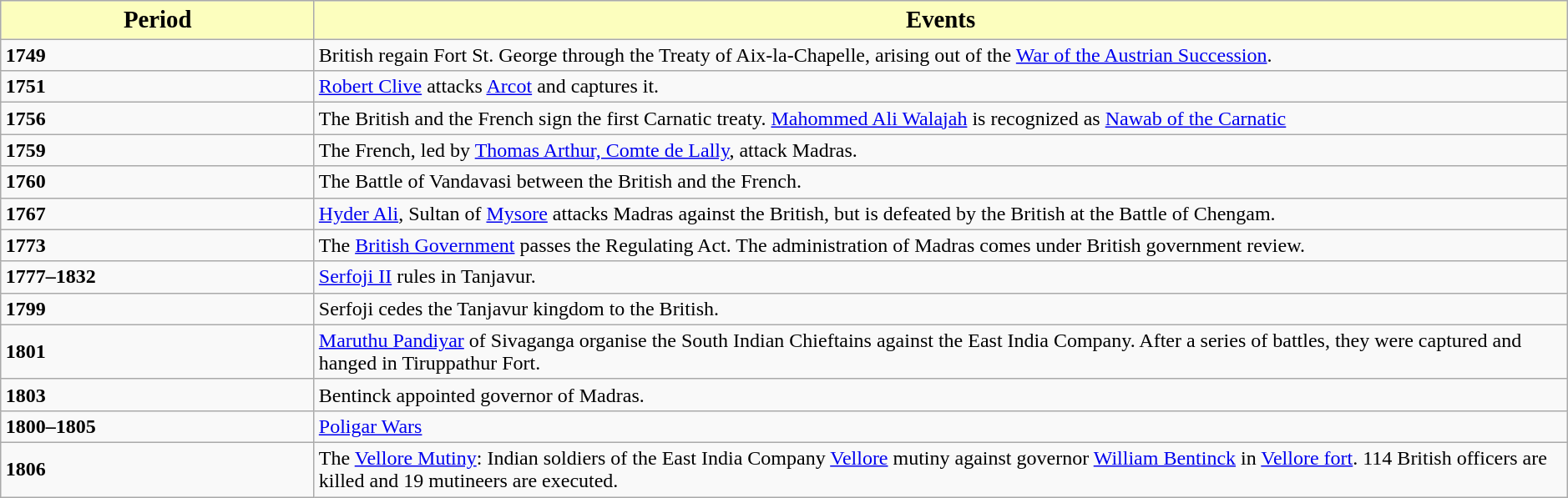<table class="wikitable" style="text-align:left; margin: auto; width:99%">
<tr>
<th scope="row" style="width: 20%; text-align:center; font-size:120%; background:#fcfebe; color:#000000;">Period</th>
<th scope="row" style="text-align:center; font-size:120%; background:#fcfebe; color:#000000;">Events</th>
</tr>
<tr>
<td><strong>1749</strong></td>
<td>British regain Fort St. George through the Treaty of Aix-la-Chapelle, arising out of the <a href='#'>War of the Austrian Succession</a>.</td>
</tr>
<tr>
<td><strong>1751</strong></td>
<td><a href='#'>Robert Clive</a> attacks <a href='#'>Arcot</a> and captures it.</td>
</tr>
<tr>
<td><strong>1756</strong></td>
<td>The British and the French sign the first Carnatic treaty. <a href='#'>Mahommed Ali Walajah</a> is recognized as <a href='#'>Nawab of the Carnatic</a></td>
</tr>
<tr>
<td><strong>1759</strong></td>
<td>The French, led by <a href='#'>Thomas Arthur, Comte de Lally</a>, attack Madras.</td>
</tr>
<tr>
<td><strong>1760</strong></td>
<td>The Battle of Vandavasi between the British and the French.</td>
</tr>
<tr>
<td><strong>1767</strong></td>
<td><a href='#'>Hyder Ali</a>, Sultan of <a href='#'>Mysore</a> attacks Madras against the British, but is defeated by the British at the Battle of Chengam.</td>
</tr>
<tr>
<td><strong>1773</strong></td>
<td>The <a href='#'>British Government</a> passes the Regulating Act. The administration of Madras comes under British government review.</td>
</tr>
<tr>
<td><strong>1777–1832</strong></td>
<td><a href='#'>Serfoji II</a> rules in Tanjavur.</td>
</tr>
<tr>
<td><strong>1799</strong></td>
<td>Serfoji cedes the Tanjavur kingdom to the British.</td>
</tr>
<tr>
<td><strong>1801</strong></td>
<td><a href='#'>Maruthu Pandiyar</a> of Sivaganga organise the South Indian Chieftains against the East India Company. After a series of battles, they were captured and hanged in Tiruppathur Fort.</td>
</tr>
<tr>
<td><strong>1803</strong></td>
<td>Bentinck appointed governor of Madras.</td>
</tr>
<tr>
<td><strong>1800–1805</strong></td>
<td><a href='#'>Poligar Wars</a></td>
</tr>
<tr>
<td><strong>1806</strong></td>
<td>The <a href='#'>Vellore Mutiny</a>: Indian soldiers of the East India Company <a href='#'>Vellore</a> mutiny against governor <a href='#'>William Bentinck</a> in <a href='#'>Vellore fort</a>. 114 British officers are killed and 19 mutineers are executed.</td>
</tr>
</table>
